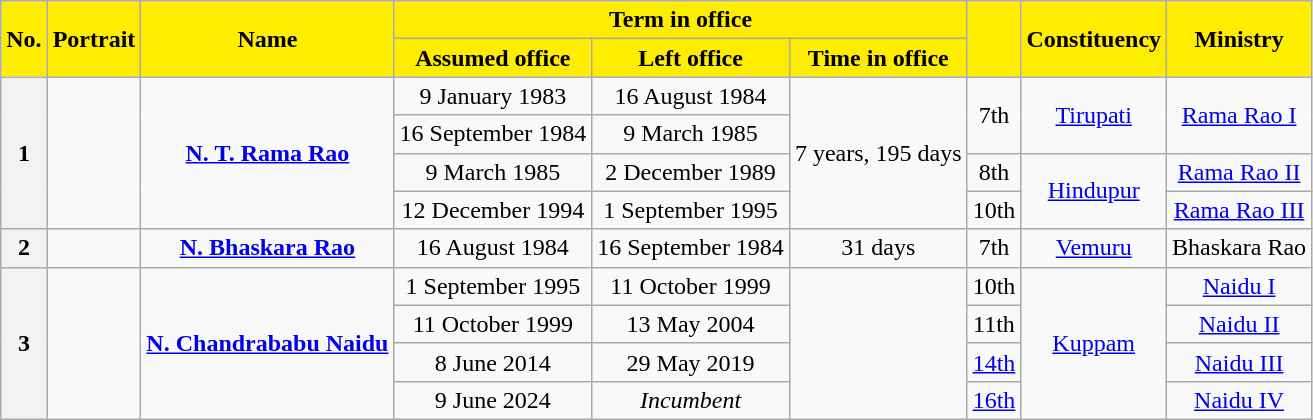<table class="wikitable sortable" style="text-align:center;">
<tr>
<th rowspan=2 style="background-color:#FFED00;color:black">No.</th>
<th rowspan=2 style="background-color:#FFED00;color:black">Portrait</th>
<th rowspan=2 style="background-color:#FFED00;color:black">Name<br></th>
<th colspan=3 style="background-color:#FFED00;color:black">Term in office</th>
<th rowspan=2 style="background-color:#FFED00;color:black"><a href='#'></a><br></th>
<th rowspan=2 style="background-color:#FFED00;color:black">Constituency</th>
<th rowspan=2 style="background-color:#FFED00;color:black">Ministry</th>
</tr>
<tr>
<th style="background-color:#FFED00;color:black">Assumed office</th>
<th style="background-color:#FFED00;color:black">Left office</th>
<th style="background-color:#FFED00;color:black">Time in office</th>
</tr>
<tr>
<th rowspan=4>1</th>
<td rowspan=4></td>
<td rowspan=4><strong><a href='#'>N. T. Rama Rao</a></strong><br></td>
<td>9 January 1983</td>
<td>16 August 1984</td>
<td rowspan=4>7 years, 195 days</td>
<td rowspan=2>7th<br></td>
<td rowspan=2><a href='#'>Tirupati</a></td>
<td rowspan=2><a href='#'>Rama Rao I</a></td>
</tr>
<tr>
<td>16 September 1984</td>
<td>9 March 1985</td>
</tr>
<tr>
<td>9 March 1985</td>
<td>2 December 1989</td>
<td>8th<br></td>
<td rowspan=2><a href='#'>Hindupur</a></td>
<td><a href='#'>Rama Rao II</a></td>
</tr>
<tr>
<td>12 December 1994</td>
<td>1 September 1995</td>
<td>10th<br></td>
<td><a href='#'>Rama Rao III</a></td>
</tr>
<tr>
<th>2</th>
<td></td>
<td><strong><a href='#'>N. Bhaskara Rao</a></strong><br></td>
<td>16 August 1984</td>
<td>16 September 1984</td>
<td>31 days</td>
<td>7th<br></td>
<td><a href='#'>Vemuru</a></td>
<td>Bhaskara Rao</td>
</tr>
<tr>
<th rowspan=4>3</th>
<td rowspan=4></td>
<td rowspan=4><strong><a href='#'>N. Chandrababu Naidu</a></strong><br></td>
<td>1 September 1995</td>
<td>11 October 1999</td>
<td rowspan=4></td>
<td>10th<br></td>
<td rowspan=4><a href='#'>Kuppam</a></td>
<td><a href='#'>Naidu I</a></td>
</tr>
<tr>
<td>11 October 1999</td>
<td>13 May 2004</td>
<td>11th<br></td>
<td><a href='#'>Naidu II</a></td>
</tr>
<tr>
<td>8 June 2014</td>
<td>29 May 2019</td>
<td><a href='#'>14th</a><br></td>
<td><a href='#'>Naidu III</a></td>
</tr>
<tr>
<td>9 June 2024</td>
<td><em>Incumbent</em></td>
<td><a href='#'>16th</a><br></td>
<td><a href='#'>Naidu IV</a></td>
</tr>
</table>
